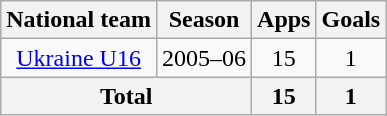<table class="wikitable" style="text-align: center;">
<tr>
<th>National team</th>
<th>Season</th>
<th>Apps</th>
<th>Goals</th>
</tr>
<tr>
<td rowspan="1" valign="center"><a href='#'>Ukraine U16</a></td>
<td>2005–06</td>
<td>15</td>
<td>1</td>
</tr>
<tr>
<th colspan="2">Total</th>
<th>15</th>
<th>1</th>
</tr>
</table>
